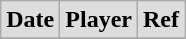<table class="wikitable">
<tr style="background:#ddd;">
<td><strong>Date</strong></td>
<td><strong>Player</strong></td>
<td><strong>Ref</strong></td>
</tr>
<tr>
</tr>
</table>
